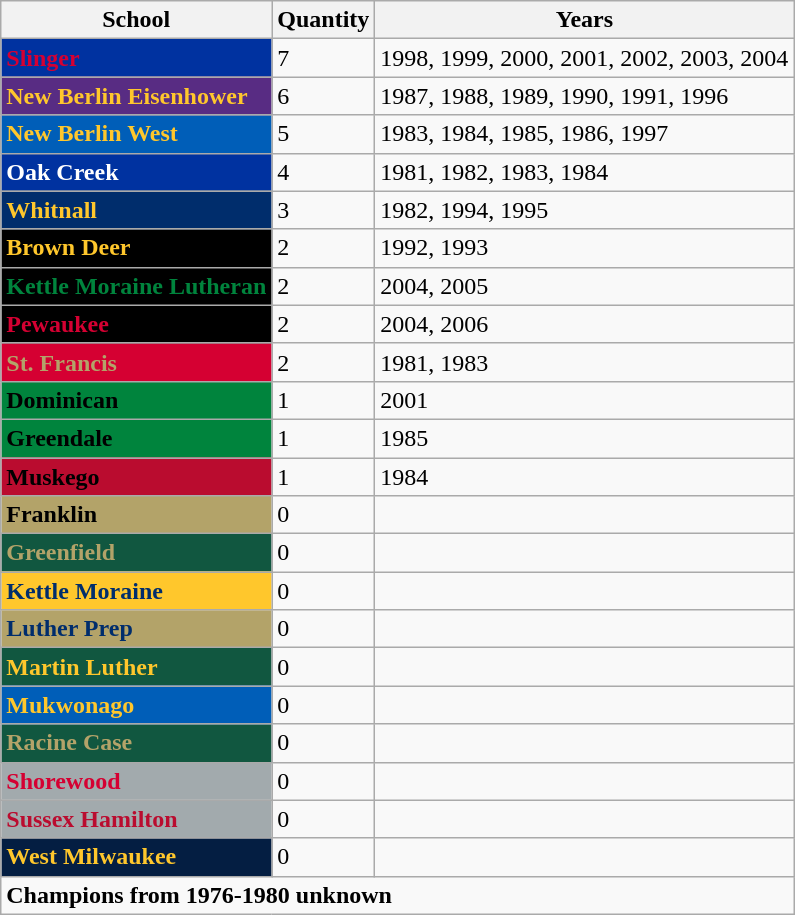<table class="wikitable">
<tr>
<th>School</th>
<th>Quantity</th>
<th>Years</th>
</tr>
<tr>
<td style="background: #0032a0; color: #d50032"><strong>Slinger</strong></td>
<td>7</td>
<td>1998, 1999, 2000, 2001, 2002, 2003, 2004</td>
</tr>
<tr>
<td style="background: #582c83; color: #ffc72c"><strong>New Berlin Eisenhower</strong></td>
<td>6</td>
<td>1987, 1988, 1989, 1990, 1991, 1996</td>
</tr>
<tr>
<td style="background: #005eb8; color: #ffc72c"><strong>New Berlin West</strong></td>
<td>5</td>
<td>1983, 1984, 1985, 1986, 1997</td>
</tr>
<tr>
<td style="background: #0032a0; color: white"><strong>Oak Creek</strong></td>
<td>4</td>
<td>1981, 1982, 1983, 1984</td>
</tr>
<tr>
<td style="background: #002d6c; color: #ffc72c"><strong>Whitnall</strong></td>
<td>3</td>
<td>1982, 1994, 1995</td>
</tr>
<tr>
<td style="background: black; color: #ffc72c"><strong>Brown Deer</strong></td>
<td>2</td>
<td>1992, 1993</td>
</tr>
<tr>
<td style="background: black; color: #00843d"><strong>Kettle Moraine Lutheran</strong></td>
<td>2</td>
<td>2004, 2005</td>
</tr>
<tr>
<td style="background: black; color: #d50032"><strong>Pewaukee</strong></td>
<td>2</td>
<td>2004, 2006</td>
</tr>
<tr>
<td style="background: #d50032; color: #b3a369"><strong>St. Francis</strong></td>
<td>2</td>
<td>1981, 1983</td>
</tr>
<tr>
<td style="background: #00843d; color: black"><strong>Dominican</strong></td>
<td>1</td>
<td>2001</td>
</tr>
<tr>
<td style="background: #00843d; color: black"><strong>Greendale</strong></td>
<td>1</td>
<td>1985</td>
</tr>
<tr>
<td style="background: #ba0c2f; color: black"><strong>Muskego</strong></td>
<td>1</td>
<td>1984</td>
</tr>
<tr>
<td style="background: #b3a369; color: black"><strong>Franklin</strong></td>
<td>0</td>
<td></td>
</tr>
<tr>
<td style="background: #115740; color: #b3a369"><strong>Greenfield</strong></td>
<td>0</td>
<td></td>
</tr>
<tr>
<td style="background: #ffc72c; color: #002d6c"><strong>Kettle Moraine</strong></td>
<td>0</td>
<td></td>
</tr>
<tr>
<td style="background: #b3a369; color: #002d6c"><strong>Luther Prep</strong></td>
<td>0</td>
<td></td>
</tr>
<tr>
<td style="background: #115740; color: #ffc72c"><strong>Martin Luther</strong></td>
<td>0</td>
<td></td>
</tr>
<tr>
<td style="background: #005eb8; color: #ffc72c"><strong>Mukwonago</strong></td>
<td>0</td>
<td></td>
</tr>
<tr>
<td style="background: #115740; color: #b3a369"><strong>Racine Case</strong></td>
<td>0</td>
<td></td>
</tr>
<tr>
<td style="background: #a2aaad; color: #d50032"><strong>Shorewood</strong></td>
<td>0</td>
<td></td>
</tr>
<tr>
<td style="background: #a2aaad; color: #ba0c2f"><strong>Sussex Hamilton</strong></td>
<td>0</td>
<td></td>
</tr>
<tr>
<td style="background: #041e42; color: #ffc72c"><strong>West Milwaukee</strong></td>
<td>0</td>
<td></td>
</tr>
<tr>
<td colspan="3"><strong>Champions from 1976-1980 unknown</strong></td>
</tr>
</table>
